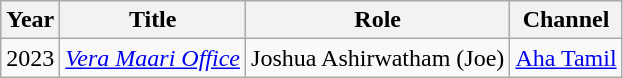<table class="wikitable">
<tr>
<th>Year</th>
<th>Title</th>
<th>Role</th>
<th>Channel</th>
</tr>
<tr>
<td>2023</td>
<td><em><a href='#'>Vera Maari Office</a></em></td>
<td>Joshua Ashirwatham (Joe)</td>
<td><a href='#'>Aha Tamil</a></td>
</tr>
</table>
